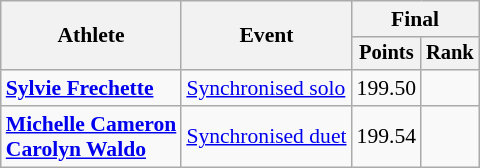<table class=wikitable style=font-size:90%>
<tr>
<th rowspan=2>Athlete</th>
<th rowspan=2>Event</th>
<th colspan=2>Final</th>
</tr>
<tr style=font-size:95%>
<th>Points</th>
<th>Rank</th>
</tr>
<tr align=center>
<td align=left><strong><a href='#'>Sylvie Frechette</a></strong></td>
<td align=left><a href='#'>Synchronised solo</a></td>
<td>199.50</td>
<td></td>
</tr>
<tr align=center>
<td align=left><strong><a href='#'>Michelle Cameron</a></strong><br><strong><a href='#'>Carolyn Waldo</a></strong></td>
<td align=left><a href='#'>Synchronised duet</a></td>
<td>199.54</td>
<td></td>
</tr>
</table>
